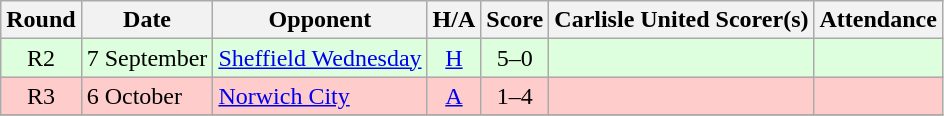<table class="wikitable" style="text-align:center">
<tr>
<th>Round</th>
<th>Date</th>
<th>Opponent</th>
<th>H/A</th>
<th>Score</th>
<th>Carlisle United Scorer(s)</th>
<th>Attendance</th>
</tr>
<tr bgcolor=#ddffdd>
<td>R2</td>
<td align=left>7 September</td>
<td align=left><a href='#'>Sheffield Wednesday</a></td>
<td><a href='#'>H</a></td>
<td>5–0</td>
<td align=left></td>
<td></td>
</tr>
<tr bgcolor=#FFCCCC>
<td>R3</td>
<td align=left>6 October</td>
<td align=left><a href='#'>Norwich City</a></td>
<td><a href='#'>A</a></td>
<td>1–4</td>
<td align=left></td>
<td></td>
</tr>
<tr>
</tr>
</table>
